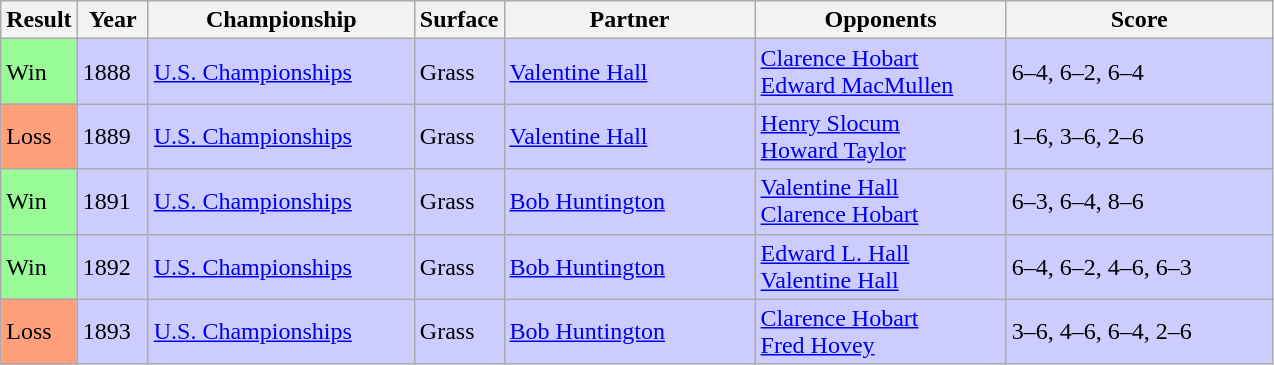<table class="sortable wikitable">
<tr>
<th style="width:40px">Result</th>
<th style="width:40px">Year</th>
<th style="width:170px">Championship</th>
<th style="width:50px">Surface</th>
<th style="width:160px">Partner</th>
<th style="width:160px">Opponents</th>
<th style="width:170px" class="unsortable">Score</th>
</tr>
<tr style="background:#ccf;">
<td style="background:#98fb98;">Win</td>
<td>1888</td>
<td><a href='#'>U.S. Championships</a></td>
<td>Grass</td>
<td> <a href='#'>Valentine Hall</a></td>
<td> <a href='#'>Clarence Hobart</a><br> <a href='#'>Edward MacMullen</a></td>
<td>6–4, 6–2, 6–4</td>
</tr>
<tr style="background:#ccf;">
<td style="background:#ffa07a;">Loss</td>
<td>1889</td>
<td><a href='#'>U.S. Championships</a></td>
<td>Grass</td>
<td> <a href='#'>Valentine Hall</a></td>
<td> <a href='#'>Henry Slocum</a><br> <a href='#'>Howard Taylor</a></td>
<td>1–6, 3–6, 2–6</td>
</tr>
<tr style="background:#ccf;">
<td style="background:#98fb98;">Win</td>
<td>1891</td>
<td><a href='#'>U.S. Championships</a></td>
<td>Grass</td>
<td> <a href='#'>Bob Huntington</a></td>
<td> <a href='#'>Valentine Hall</a><br> <a href='#'>Clarence Hobart</a></td>
<td>6–3, 6–4, 8–6</td>
</tr>
<tr style="background:#ccf;">
<td style="background:#98fb98;">Win</td>
<td>1892</td>
<td><a href='#'>U.S. Championships</a></td>
<td>Grass</td>
<td> <a href='#'>Bob Huntington</a></td>
<td> <a href='#'>Edward L. Hall</a><br> <a href='#'>Valentine Hall</a></td>
<td>6–4, 6–2, 4–6, 6–3</td>
</tr>
<tr style="background:#ccf;">
<td style="background:#ffa07a;">Loss</td>
<td>1893</td>
<td><a href='#'>U.S. Championships</a></td>
<td>Grass</td>
<td> <a href='#'>Bob Huntington</a></td>
<td> <a href='#'>Clarence Hobart</a><br> <a href='#'>Fred Hovey</a></td>
<td>3–6, 4–6, 6–4, 2–6</td>
</tr>
</table>
